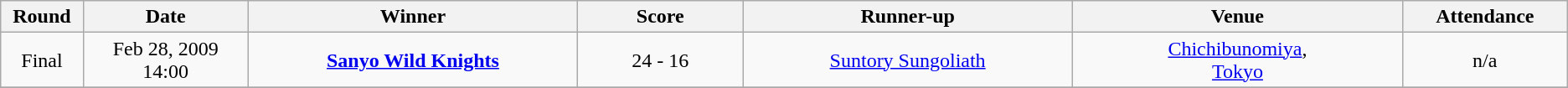<table class="wikitable" style="text-align: center;">
<tr>
<th width=5%>Round</th>
<th width=10%>Date</th>
<th width=20%>Winner</th>
<th width=10%>Score</th>
<th width=20%>Runner-up</th>
<th width=20%>Venue</th>
<th width=10%>Attendance</th>
</tr>
<tr>
<td>Final</td>
<td>Feb 28, 2009 14:00<br></td>
<td><strong><a href='#'>Sanyo Wild Knights</a></strong></td>
<td>24 - 16 <br></td>
<td><a href='#'>Suntory Sungoliath</a></td>
<td><a href='#'>Chichibunomiya</a>,<br><a href='#'>Tokyo</a></td>
<td>n/a</td>
</tr>
<tr>
</tr>
</table>
